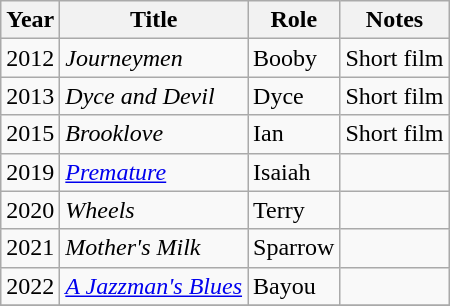<table class="wikitable sortable">
<tr>
<th>Year</th>
<th>Title</th>
<th>Role</th>
<th class="unsortable">Notes</th>
</tr>
<tr>
<td>2012</td>
<td><em>Journeymen</em></td>
<td>Booby</td>
<td>Short film</td>
</tr>
<tr>
<td>2013</td>
<td><em>Dyce and Devil</em></td>
<td>Dyce</td>
<td>Short film</td>
</tr>
<tr>
<td>2015</td>
<td><em>Brooklove</em></td>
<td>Ian</td>
<td>Short film</td>
</tr>
<tr>
<td>2019</td>
<td><em><a href='#'>Premature</a></em></td>
<td>Isaiah</td>
<td></td>
</tr>
<tr>
<td>2020</td>
<td><em>Wheels</em></td>
<td>Terry</td>
<td></td>
</tr>
<tr>
<td>2021</td>
<td><em>Mother's Milk</em></td>
<td>Sparrow</td>
<td></td>
</tr>
<tr>
<td>2022</td>
<td><em><a href='#'>A Jazzman's Blues</a></em></td>
<td>Bayou</td>
<td></td>
</tr>
<tr>
</tr>
</table>
